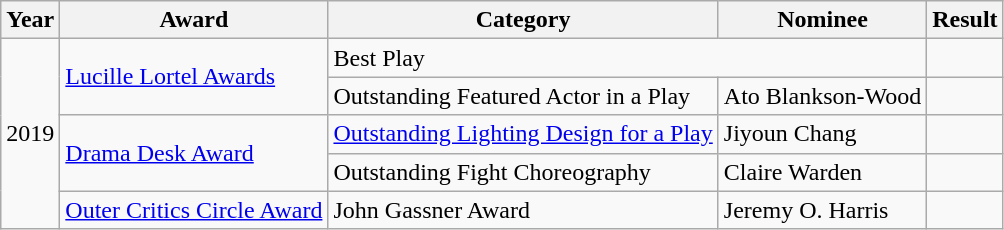<table class="wikitable">
<tr>
<th>Year</th>
<th>Award</th>
<th>Category</th>
<th>Nominee</th>
<th>Result</th>
</tr>
<tr>
<td rowspan="5">2019</td>
<td rowspan="2"><a href='#'>Lucille Lortel Awards</a></td>
<td colspan="2">Best Play</td>
<td></td>
</tr>
<tr>
<td>Outstanding Featured Actor in a Play</td>
<td>Ato Blankson-Wood</td>
<td></td>
</tr>
<tr>
<td rowspan="2"><a href='#'>Drama Desk Award</a></td>
<td><a href='#'>Outstanding Lighting Design for a Play</a></td>
<td>Jiyoun Chang</td>
<td></td>
</tr>
<tr>
<td>Outstanding Fight Choreography</td>
<td>Claire Warden</td>
<td></td>
</tr>
<tr>
<td><a href='#'>Outer Critics Circle Award</a></td>
<td>John Gassner Award</td>
<td>Jeremy O. Harris</td>
<td></td>
</tr>
</table>
